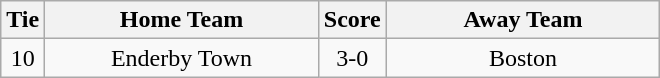<table class="wikitable" style="text-align:center;">
<tr>
<th width=20>Tie</th>
<th width=175>Home Team</th>
<th width=20>Score</th>
<th width=175>Away Team</th>
</tr>
<tr>
<td>10</td>
<td>Enderby Town</td>
<td>3-0</td>
<td>Boston</td>
</tr>
</table>
